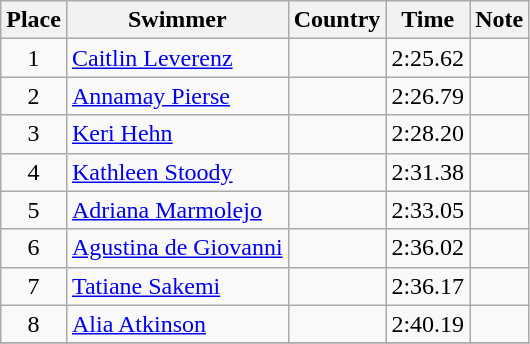<table class="wikitable" style="text-align:center">
<tr>
<th>Place</th>
<th>Swimmer</th>
<th>Country</th>
<th>Time</th>
<th>Note</th>
</tr>
<tr>
<td>1</td>
<td align=left><a href='#'>Caitlin Leverenz</a></td>
<td align=left></td>
<td>2:25.62</td>
<td></td>
</tr>
<tr>
<td>2</td>
<td align=left><a href='#'>Annamay Pierse</a></td>
<td align=left></td>
<td>2:26.79</td>
<td></td>
</tr>
<tr>
<td>3</td>
<td align=left><a href='#'>Keri Hehn</a></td>
<td align=left></td>
<td>2:28.20</td>
<td></td>
</tr>
<tr>
<td>4</td>
<td align=left><a href='#'>Kathleen Stoody</a></td>
<td align=left></td>
<td>2:31.38</td>
<td></td>
</tr>
<tr>
<td>5</td>
<td align=left><a href='#'>Adriana Marmolejo</a></td>
<td align=left></td>
<td>2:33.05</td>
<td></td>
</tr>
<tr>
<td>6</td>
<td align=left><a href='#'>Agustina de Giovanni</a></td>
<td align=left></td>
<td>2:36.02</td>
<td></td>
</tr>
<tr>
<td>7</td>
<td align=left><a href='#'>Tatiane Sakemi</a></td>
<td align=left></td>
<td>2:36.17</td>
<td></td>
</tr>
<tr>
<td>8</td>
<td align=left><a href='#'>Alia Atkinson</a></td>
<td align=left></td>
<td>2:40.19</td>
<td></td>
</tr>
<tr>
</tr>
</table>
